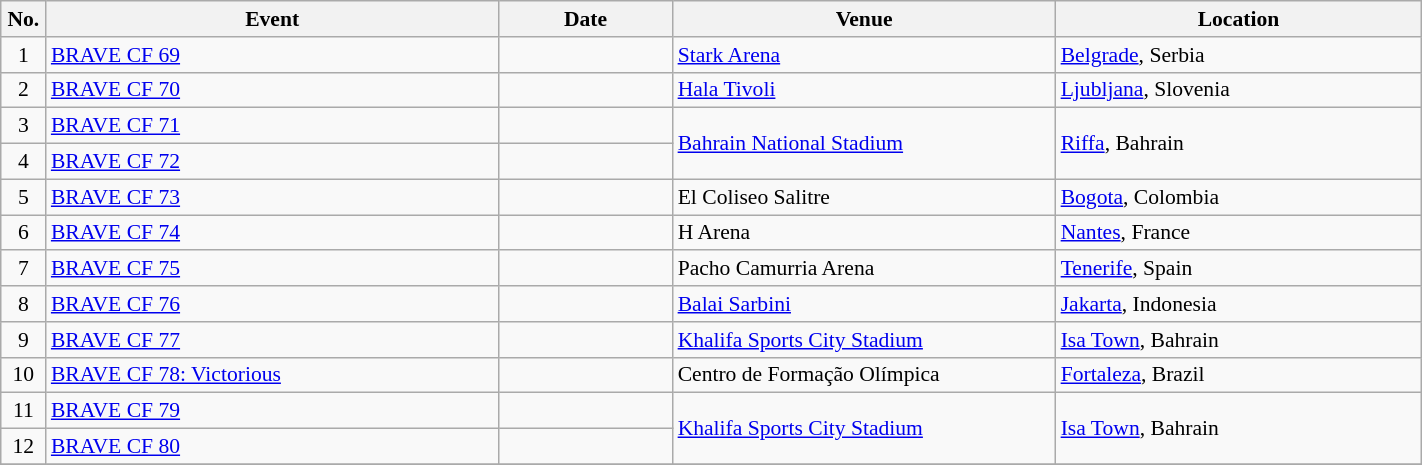<table class="wikitable" style="width:75%; font-size:90%;">
<tr>
<th style= width:1%;">No.</th>
<th style= width:26%;">Event</th>
<th style= width:10%;">Date</th>
<th style= width:22%;">Venue</th>
<th style= width:21%;">Location</th>
</tr>
<tr>
<td align=center>1</td>
<td><a href='#'>BRAVE CF 69</a></td>
<td></td>
<td><a href='#'>Stark Arena</a></td>
<td><a href='#'>Belgrade</a>, Serbia</td>
</tr>
<tr>
<td align=center>2</td>
<td><a href='#'>BRAVE CF 70</a></td>
<td></td>
<td><a href='#'>Hala Tivoli</a></td>
<td><a href='#'>Ljubljana</a>, Slovenia</td>
</tr>
<tr>
<td align=center>3</td>
<td><a href='#'>BRAVE CF 71</a></td>
<td></td>
<td rowspan=2><a href='#'>Bahrain National Stadium</a></td>
<td rowspan=2><a href='#'>Riffa</a>, Bahrain</td>
</tr>
<tr>
<td align=center>4</td>
<td><a href='#'>BRAVE CF 72</a></td>
<td></td>
</tr>
<tr>
<td align=center>5</td>
<td><a href='#'>BRAVE CF 73</a></td>
<td></td>
<td>El Coliseo Salitre</td>
<td><a href='#'>Bogota</a>, Colombia</td>
</tr>
<tr>
<td align=center>6</td>
<td><a href='#'>BRAVE CF 74</a></td>
<td></td>
<td>H Arena</td>
<td><a href='#'>Nantes</a>, France</td>
</tr>
<tr>
<td align=center>7</td>
<td><a href='#'>BRAVE CF 75</a></td>
<td></td>
<td>Pacho Camurria Arena</td>
<td><a href='#'>Tenerife</a>, Spain</td>
</tr>
<tr>
<td align=center>8</td>
<td><a href='#'>BRAVE CF 76</a></td>
<td></td>
<td><a href='#'>Balai Sarbini</a></td>
<td><a href='#'>Jakarta</a>, Indonesia</td>
</tr>
<tr>
<td align=center>9</td>
<td><a href='#'>BRAVE CF 77</a></td>
<td></td>
<td><a href='#'>Khalifa Sports City Stadium</a></td>
<td><a href='#'>Isa Town</a>, Bahrain</td>
</tr>
<tr>
<td align=center>10</td>
<td><a href='#'>BRAVE CF 78: Victorious</a></td>
<td></td>
<td>Centro de Formação Olímpica</td>
<td><a href='#'>Fortaleza</a>, Brazil</td>
</tr>
<tr>
<td align=center>11</td>
<td><a href='#'>BRAVE CF 79</a></td>
<td></td>
<td rowspan=2><a href='#'>Khalifa Sports City Stadium</a></td>
<td rowspan=2><a href='#'>Isa Town</a>, Bahrain</td>
</tr>
<tr>
<td align=center>12</td>
<td><a href='#'>BRAVE CF 80</a></td>
<td></td>
</tr>
<tr>
</tr>
</table>
